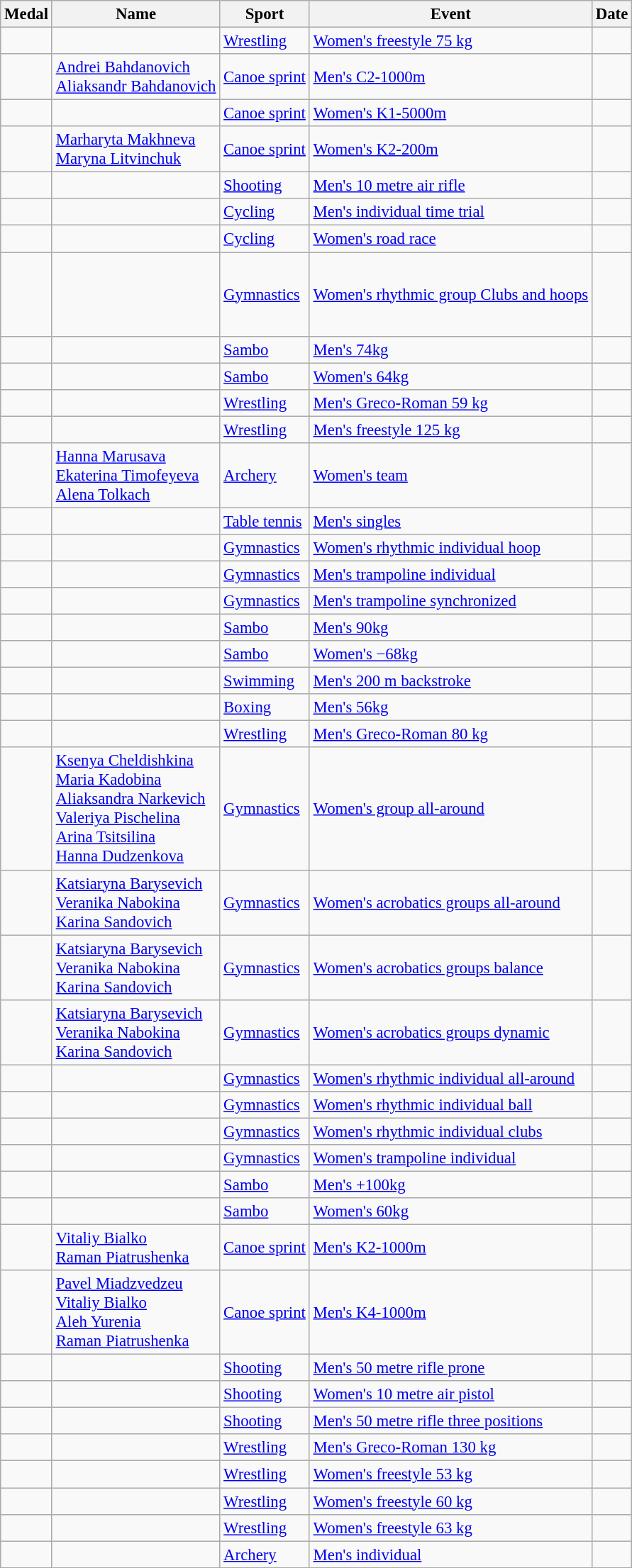<table class="wikitable sortable" style="font-size: 95%;">
<tr>
<th>Medal</th>
<th>Name</th>
<th>Sport</th>
<th>Event</th>
<th>Date</th>
</tr>
<tr>
<td></td>
<td></td>
<td><a href='#'>Wrestling</a></td>
<td><a href='#'>Women's freestyle 75 kg</a></td>
<td></td>
</tr>
<tr>
<td></td>
<td><a href='#'>Andrei Bahdanovich</a> <br> <a href='#'>Aliaksandr Bahdanovich</a></td>
<td><a href='#'>Canoe sprint</a></td>
<td><a href='#'>Men's C2-1000m</a></td>
<td></td>
</tr>
<tr>
<td></td>
<td></td>
<td><a href='#'>Canoe sprint</a></td>
<td><a href='#'>Women's K1-5000m</a></td>
<td></td>
</tr>
<tr>
<td></td>
<td><a href='#'>Marharyta Makhneva</a> <br> <a href='#'>Maryna Litvinchuk</a></td>
<td><a href='#'>Canoe sprint</a></td>
<td><a href='#'>Women's K2-200m</a></td>
<td></td>
</tr>
<tr>
<td></td>
<td></td>
<td><a href='#'>Shooting</a></td>
<td><a href='#'>Men's 10 metre air rifle</a></td>
<td></td>
</tr>
<tr>
<td></td>
<td></td>
<td><a href='#'>Cycling</a></td>
<td><a href='#'>Men's individual time trial</a></td>
<td></td>
</tr>
<tr>
<td></td>
<td></td>
<td><a href='#'>Cycling</a></td>
<td><a href='#'>Women's road race</a></td>
<td></td>
</tr>
<tr>
<td></td>
<td><br><br><br><br></td>
<td><a href='#'>Gymnastics</a></td>
<td><a href='#'>Women's rhythmic group Clubs and hoops</a></td>
<td></td>
</tr>
<tr>
<td></td>
<td></td>
<td><a href='#'>Sambo</a></td>
<td><a href='#'>Men's 74kg</a></td>
<td></td>
</tr>
<tr>
<td></td>
<td></td>
<td><a href='#'>Sambo</a></td>
<td><a href='#'>Women's 64kg</a></td>
<td></td>
</tr>
<tr>
<td></td>
<td></td>
<td><a href='#'>Wrestling</a></td>
<td><a href='#'>Men's Greco-Roman 59 kg</a></td>
<td></td>
</tr>
<tr>
<td></td>
<td></td>
<td><a href='#'>Wrestling</a></td>
<td><a href='#'>Men's freestyle 125 kg</a></td>
<td></td>
</tr>
<tr>
<td></td>
<td><a href='#'>Hanna Marusava</a> <br> <a href='#'>Ekaterina Timofeyeva</a> <br> <a href='#'>Alena Tolkach</a></td>
<td><a href='#'>Archery</a></td>
<td><a href='#'>Women's team</a></td>
<td></td>
</tr>
<tr>
<td></td>
<td></td>
<td><a href='#'>Table tennis</a></td>
<td><a href='#'>Men's singles</a></td>
<td></td>
</tr>
<tr>
<td></td>
<td></td>
<td><a href='#'>Gymnastics</a></td>
<td><a href='#'>Women's rhythmic individual hoop</a></td>
<td></td>
</tr>
<tr>
<td></td>
<td></td>
<td><a href='#'>Gymnastics</a></td>
<td><a href='#'>Men's trampoline individual</a></td>
<td></td>
</tr>
<tr>
<td></td>
<td><br></td>
<td><a href='#'>Gymnastics</a></td>
<td><a href='#'>Men's trampoline synchronized</a></td>
<td></td>
</tr>
<tr>
<td></td>
<td></td>
<td><a href='#'>Sambo</a></td>
<td><a href='#'>Men's 90kg</a></td>
<td></td>
</tr>
<tr>
<td></td>
<td></td>
<td><a href='#'>Sambo</a></td>
<td><a href='#'>Women's −68kg</a></td>
<td></td>
</tr>
<tr>
<td></td>
<td></td>
<td><a href='#'>Swimming</a></td>
<td><a href='#'>Men's 200 m backstroke</a></td>
<td></td>
</tr>
<tr>
<td></td>
<td></td>
<td><a href='#'>Boxing</a></td>
<td><a href='#'>Men's 56kg</a></td>
<td></td>
</tr>
<tr>
<td></td>
<td></td>
<td><a href='#'>Wrestling</a></td>
<td><a href='#'>Men's Greco-Roman 80 kg</a></td>
<td></td>
</tr>
<tr>
<td></td>
<td><a href='#'>Ksenya Cheldishkina</a> <br> <a href='#'>Maria Kadobina</a> <br> <a href='#'>Aliaksandra Narkevich</a> <br> <a href='#'>Valeriya Pischelina</a> <br> <a href='#'>Arina Tsitsilina</a> <br> <a href='#'>Hanna Dudzenkova</a></td>
<td><a href='#'>Gymnastics</a></td>
<td><a href='#'>Women's group all-around</a></td>
<td></td>
</tr>
<tr>
<td></td>
<td><a href='#'>Katsiaryna Barysevich</a> <br> <a href='#'>Veranika Nabokina</a> <br> <a href='#'>Karina Sandovich</a></td>
<td><a href='#'>Gymnastics</a></td>
<td><a href='#'>Women's acrobatics groups all-around</a></td>
<td></td>
</tr>
<tr>
<td></td>
<td><a href='#'>Katsiaryna Barysevich</a> <br> <a href='#'>Veranika Nabokina</a> <br> <a href='#'>Karina Sandovich</a></td>
<td><a href='#'>Gymnastics</a></td>
<td><a href='#'>Women's acrobatics groups balance</a></td>
<td></td>
</tr>
<tr>
<td></td>
<td><a href='#'>Katsiaryna Barysevich</a> <br> <a href='#'>Veranika Nabokina</a> <br> <a href='#'>Karina Sandovich</a></td>
<td><a href='#'>Gymnastics</a></td>
<td><a href='#'>Women's acrobatics groups dynamic</a></td>
<td></td>
</tr>
<tr>
<td></td>
<td></td>
<td><a href='#'>Gymnastics</a></td>
<td><a href='#'>Women's rhythmic individual all-around</a></td>
<td></td>
</tr>
<tr>
<td></td>
<td></td>
<td><a href='#'>Gymnastics</a></td>
<td><a href='#'>Women's rhythmic individual ball</a></td>
<td></td>
</tr>
<tr>
<td></td>
<td></td>
<td><a href='#'>Gymnastics</a></td>
<td><a href='#'>Women's rhythmic individual clubs</a></td>
<td></td>
</tr>
<tr>
<td></td>
<td></td>
<td><a href='#'>Gymnastics</a></td>
<td><a href='#'>Women's trampoline individual</a></td>
<td></td>
</tr>
<tr>
<td></td>
<td></td>
<td><a href='#'>Sambo</a></td>
<td><a href='#'>Men's +100kg</a></td>
<td></td>
</tr>
<tr>
<td></td>
<td></td>
<td><a href='#'>Sambo</a></td>
<td><a href='#'>Women's 60kg</a></td>
<td></td>
</tr>
<tr>
<td></td>
<td><a href='#'>Vitaliy Bialko</a> <br> <a href='#'>Raman Piatrushenka</a></td>
<td><a href='#'>Canoe sprint</a></td>
<td><a href='#'>Men's K2-1000m</a></td>
<td></td>
</tr>
<tr>
<td></td>
<td><a href='#'>Pavel Miadzvedzeu</a> <br> <a href='#'>Vitaliy Bialko</a> <br> <a href='#'>Aleh Yurenia</a> <br> <a href='#'>Raman Piatrushenka</a></td>
<td><a href='#'>Canoe sprint</a></td>
<td><a href='#'>Men's K4-1000m</a></td>
<td></td>
</tr>
<tr>
<td></td>
<td></td>
<td><a href='#'>Shooting</a></td>
<td><a href='#'>Men's 50 metre rifle prone</a></td>
<td></td>
</tr>
<tr>
<td></td>
<td></td>
<td><a href='#'>Shooting</a></td>
<td><a href='#'>Women's 10 metre air pistol</a></td>
<td></td>
</tr>
<tr>
<td></td>
<td></td>
<td><a href='#'>Shooting</a></td>
<td><a href='#'>Men's 50 metre rifle three positions</a></td>
<td></td>
</tr>
<tr>
<td></td>
<td></td>
<td><a href='#'>Wrestling</a></td>
<td><a href='#'>Men's Greco-Roman 130 kg</a></td>
<td></td>
</tr>
<tr>
<td></td>
<td></td>
<td><a href='#'>Wrestling</a></td>
<td><a href='#'>Women's freestyle 53 kg</a></td>
<td></td>
</tr>
<tr>
<td></td>
<td></td>
<td><a href='#'>Wrestling</a></td>
<td><a href='#'>Women's freestyle 60 kg</a></td>
<td></td>
</tr>
<tr>
<td></td>
<td></td>
<td><a href='#'>Wrestling</a></td>
<td><a href='#'>Women's freestyle 63 kg</a></td>
<td></td>
</tr>
<tr>
<td></td>
<td></td>
<td><a href='#'>Archery</a></td>
<td><a href='#'>Men's individual</a></td>
<td></td>
</tr>
</table>
